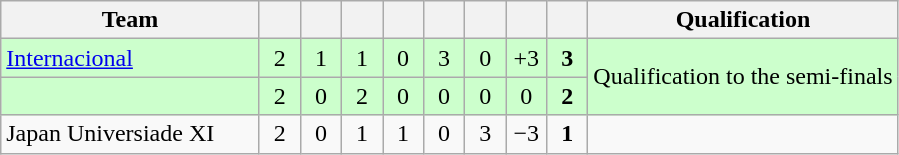<table class="wikitable" style="text-align:center;">
<tr>
<th width=165>Team</th>
<th width=20></th>
<th width=20></th>
<th width=20></th>
<th width=20></th>
<th width=20></th>
<th width=20></th>
<th width=20></th>
<th width=20></th>
<th>Qualification</th>
</tr>
<tr style="background:#cfc;">
<td align="left"> <a href='#'>Internacional</a></td>
<td>2</td>
<td>1</td>
<td>1</td>
<td>0</td>
<td>3</td>
<td>0</td>
<td>+3</td>
<td><strong>3</strong></td>
<td rowspan="2">Qualification to the semi-finals</td>
</tr>
<tr style="background:#cfc;">
<td align="left"></td>
<td>2</td>
<td>0</td>
<td>2</td>
<td>0</td>
<td>0</td>
<td>0</td>
<td>0</td>
<td><strong>2</strong></td>
</tr>
<tr>
<td align="left"> Japan Universiade XI</td>
<td>2</td>
<td>0</td>
<td>1</td>
<td>1</td>
<td>0</td>
<td>3</td>
<td>−3</td>
<td><strong>1</strong></td>
<td></td>
</tr>
</table>
